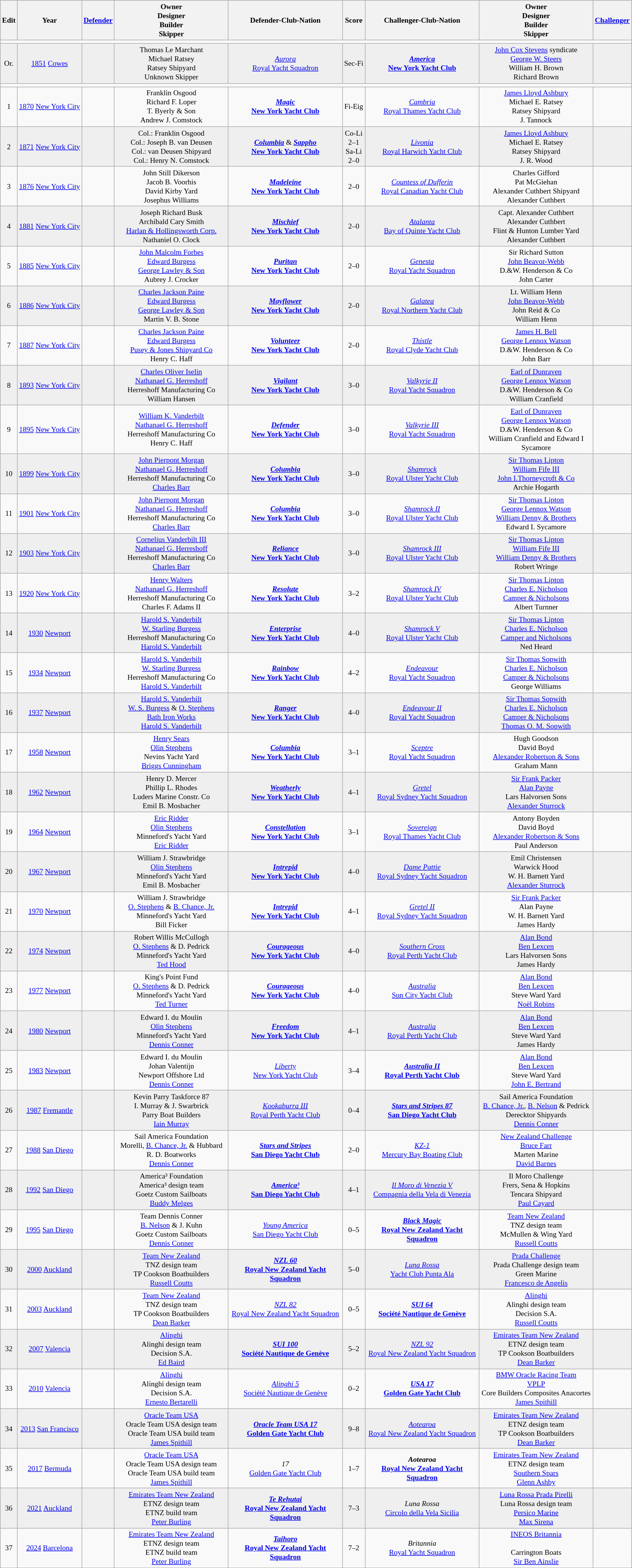<table class="wikitable" style="font-size: small; text-align: center">
<tr style="background:#CCCCCC;">
<th>Edit</th>
<th>Year</th>
<th><a href='#'>Defender</a></th>
<th style="width:15em">Owner<br>Designer<br>Builder<br>Skipper</th>
<th style="width:15em">Defender-Club-Nation</th>
<th>Score</th>
<th style="width:15em">Challenger-Club-Nation</th>
<th style="width:15em">Owner<br>Designer<br>Builder<br>Skipper</th>
<th><a href='#'>Challenger</a></th>
</tr>
<tr>
<td colspan=9></td>
</tr>
<tr style="background:#EFEFEF;">
<td>Or.</td>
<td><a href='#'>1851</a> <a href='#'>Cowes</a></td>
<td></td>
<td>Thomas Le Marchant<br>Michael Ratsey<br>Ratsey Shipyard<br>Unknown Skipper</td>
<td><em><a href='#'>Aurora</a></em><br><a href='#'>Royal Yacht Squadron</a><br></td>
<td>Sec-Fi</td>
<td><strong><em><a href='#'>America</a></em></strong><br><strong><a href='#'>New York Yacht Club</a></strong><br><strong></strong></td>
<td><a href='#'>John Cox Stevens</a> syndicate<br><a href='#'>George W. Steers</a><br>William H. Brown<br>Richard Brown</td>
<td><span></span></td>
</tr>
<tr>
<td colspan=9></td>
</tr>
<tr>
<td>1</td>
<td><a href='#'>1870</a> <a href='#'>New York City</a></td>
<td><span> </span></td>
<td>Franklin Osgood<br>Richard F. Loper<br>T. Byerly & Son<br>Andrew J. Comstock</td>
<td><strong><em><a href='#'>Magic</a></em></strong><br><strong><a href='#'>New York Yacht Club</a></strong><br><strong></strong></td>
<td>Fi-Eig</td>
<td><em><a href='#'>Cambria</a></em><br><a href='#'>Royal Thames Yacht Club</a><br></td>
<td><a href='#'>James Lloyd Ashbury</a><br>Michael E. Ratsey<br>Ratsey Shipyard<br>J. Tannock</td>
<td><span></span></td>
</tr>
<tr style="background:#EFEFEF;">
<td>2</td>
<td><a href='#'>1871</a> <a href='#'>New York City</a></td>
<td><span></span></td>
<td>Col.: Franklin Osgood<br>Col.: Joseph B. van Deusen<br>Col.: van Deusen Shipyard<br>Col.: Henry N. Comstock</td>
<td><strong><em><a href='#'>Columbia</a></em></strong> & <strong><em><a href='#'>Sappho</a></em></strong><br><strong><a href='#'>New York Yacht Club</a></strong><br><strong></strong></td>
<td>Co-Li<br>2–1<br>Sa-Li<br>2–0</td>
<td><em><a href='#'>Livonia</a></em><br><a href='#'>Royal Harwich Yacht Club</a><br></td>
<td><a href='#'>James Lloyd Ashbury</a><br>Michael E. Ratsey<br>Ratsey Shipyard<br>J. R. Wood</td>
<td><span> </span></td>
</tr>
<tr>
<td>3</td>
<td><a href='#'>1876</a> <a href='#'>New York City</a></td>
<td><span></span></td>
<td>John Still Dikerson<br>Jacob B. Voorhis<br>David Kirby Yard<br>Josephus Williams</td>
<td><strong><em><a href='#'>Madeleine</a></em></strong><br><strong><a href='#'>New York Yacht Club</a></strong><br><strong></strong></td>
<td>2–0</td>
<td><em><a href='#'>Countess of Dufferin</a></em><br><a href='#'>Royal Canadian Yacht Club</a><br></td>
<td>Charles Gifford<br>Pat McGiehan<br>Alexander Cuthbert Shipyard<br>Alexander Cuthbert</td>
<td><span></span></td>
</tr>
<tr style="background:#EFEFEF;">
<td>4</td>
<td><a href='#'>1881</a> <a href='#'>New York City</a></td>
<td><span></span></td>
<td>Joseph Richard Busk<br>Archibald Cary Smith<br><a href='#'>Harlan & Hollingsworth Corp.</a><br>Nathaniel O. Clock</td>
<td><strong><em><a href='#'>Mischief</a></em></strong><br><strong><a href='#'>New York Yacht Club</a></strong><br><strong></strong></td>
<td>2–0</td>
<td><em><a href='#'>Atalanta</a></em><br><a href='#'>Bay of Quinte Yacht Club</a><br></td>
<td>Capt. Alexander Cuthbert<br>Alexander Cuthbert<br>Flint & Hunton Lumber Yard<br>Alexander Cuthbert</td>
<td><span> </span></td>
</tr>
<tr>
<td>5</td>
<td><a href='#'>1885</a> <a href='#'>New York City</a></td>
<td><span></span></td>
<td><a href='#'>John Malcolm Forbes</a><br><a href='#'>Edward Burgess</a><br><a href='#'>George Lawley & Son</a><br>Aubrey J. Crocker</td>
<td><strong><em><a href='#'>Puritan</a></em></strong><br><strong><a href='#'>New York Yacht Club</a></strong><br><strong></strong></td>
<td>2–0</td>
<td><em><a href='#'>Genesta</a></em><br><a href='#'>Royal Yacht Squadron</a><br></td>
<td>Sir Richard Sutton<br><a href='#'>John Beavor-Webb</a><br>D.&W. Henderson & Co<br>John Carter</td>
<td><span></span></td>
</tr>
<tr style="background:#EFEFEF;">
<td>6</td>
<td><a href='#'>1886</a> <a href='#'>New York City</a></td>
<td><span></span></td>
<td><a href='#'>Charles Jackson Paine</a><br><a href='#'>Edward Burgess</a><br><a href='#'>George Lawley & Son</a><br>Martin V. B. Stone</td>
<td><strong><em><a href='#'>Mayflower</a></em></strong><br><strong><a href='#'>New York Yacht Club</a></strong><br><strong></strong></td>
<td>2–0</td>
<td><em><a href='#'>Galatea</a></em><br><a href='#'>Royal Northern Yacht Club</a><br></td>
<td>Lt. William Henn<br><a href='#'>John Beavor-Webb</a><br>John Reid & Co<br>William Henn</td>
<td><span></span></td>
</tr>
<tr>
<td>7</td>
<td><a href='#'>1887</a> <a href='#'>New York City</a></td>
<td><span> </span></td>
<td><a href='#'>Charles Jackson Paine</a><br><a href='#'>Edward Burgess</a><br><a href='#'>Pusey & Jones Shipyard Co</a><br>Henry C. Haff</td>
<td><strong><em><a href='#'>Volunteer</a></em></strong><br><strong><a href='#'>New York Yacht Club</a></strong><br><strong></strong></td>
<td>2–0</td>
<td><em><a href='#'>Thistle</a></em><br><a href='#'>Royal Clyde Yacht Club</a><br></td>
<td><a href='#'>James H. Bell</a><br><a href='#'>George Lennox Watson</a><br>D.&W. Henderson & Co<br>John Barr</td>
<td><span> </span></td>
</tr>
<tr style="background:#EFEFEF;">
<td>8</td>
<td><a href='#'>1893</a> <a href='#'>New York City</a></td>
<td><span> </span></td>
<td><a href='#'>Charles Oliver Iselin</a><br><a href='#'>Nathanael G. Herreshoff</a><br>Herreshoff Manufacturing Co<br>William Hansen</td>
<td><strong><em><a href='#'>Vigilant</a></em></strong><br><strong><a href='#'>New York Yacht Club</a></strong><br><strong></strong></td>
<td>3–0</td>
<td><em><a href='#'>Valkyrie II</a></em><br><a href='#'>Royal Yacht Squadron</a><br></td>
<td><a href='#'>Earl of Dunraven</a><br><a href='#'>George Lennox Watson</a><br>D.&W. Henderson & Co<br>William Cranfield</td>
<td><span> </span></td>
</tr>
<tr>
<td>9</td>
<td><a href='#'>1895</a> <a href='#'>New York City</a></td>
<td><span></span></td>
<td><a href='#'>William K. Vanderbilt</a><br><a href='#'>Nathanael G. Herreshoff</a><br>Herreshoff Manufacturing Co<br>Henry C. Haff</td>
<td><strong><em><a href='#'>Defender</a></em></strong><br><strong><a href='#'>New York Yacht Club</a></strong><br><strong></strong></td>
<td>3–0</td>
<td><em><a href='#'>Valkyrie III</a></em><br><a href='#'>Royal Yacht Squadron</a><br></td>
<td><a href='#'>Earl of Dunraven</a><br><a href='#'>George Lennox Watson</a><br>D.&W. Henderson & Co<br>William Cranfield and Edward I Sycamore</td>
<td><span></span></td>
</tr>
<tr style="background:#EFEFEF;">
<td>10</td>
<td><a href='#'>1899</a> <a href='#'>New York City</a></td>
<td><span></span></td>
<td><a href='#'>John Pierpont Morgan</a><br><a href='#'>Nathanael G. Herreshoff</a><br>Herreshoff Manufacturing Co<br><a href='#'>Charles Barr</a></td>
<td><strong><em><a href='#'>Columbia</a></em></strong><br><strong><a href='#'>New York Yacht Club</a></strong><br><strong></strong></td>
<td>3–0</td>
<td><em><a href='#'>Shamrock</a></em><br><a href='#'>Royal Ulster Yacht Club</a><br></td>
<td><a href='#'>Sir Thomas Lipton</a><br><a href='#'>William Fife III</a><br><a href='#'>John I.Thorneycroft & Co</a><br>Archie Hogarth</td>
<td><span></span></td>
</tr>
<tr>
<td>11</td>
<td><a href='#'>1901</a> <a href='#'>New York City</a></td>
<td><span></span></td>
<td><a href='#'>John Pierpont Morgan</a><br><a href='#'>Nathanael G. Herreshoff</a><br>Herreshoff Manufacturing Co<br><a href='#'>Charles Barr</a></td>
<td><strong><em><a href='#'>Columbia</a></em></strong><br><strong><a href='#'>New York Yacht Club</a></strong><br><strong></strong></td>
<td>3–0</td>
<td><em><a href='#'>Shamrock II</a></em><br><a href='#'>Royal Ulster Yacht Club</a><br></td>
<td><a href='#'>Sir Thomas Lipton</a><br><a href='#'>George Lennox Watson</a><br><a href='#'>William Denny & Brothers</a><br>Edward I. Sycamore</td>
<td><span></span></td>
</tr>
<tr style="background:#EFEFEF;">
<td>12</td>
<td><a href='#'>1903</a> <a href='#'>New York City</a></td>
<td><span></span></td>
<td><a href='#'>Cornelius Vanderbilt III</a><br><a href='#'>Nathanael G. Herreshoff</a><br>Herreshoff Manufacturing Co<br><a href='#'>Charles Barr</a></td>
<td><strong><em><a href='#'>Reliance</a></em></strong><br><strong><a href='#'>New York Yacht Club</a></strong><br><strong></strong></td>
<td>3–0</td>
<td><em><a href='#'>Shamrock III</a></em><br><a href='#'>Royal Ulster Yacht Club</a><br></td>
<td><a href='#'>Sir Thomas Lipton</a><br><a href='#'>William Fife III</a><br><a href='#'>William Denny & Brothers</a><br>Robert Wringe</td>
<td><span></span></td>
</tr>
<tr>
<td>13</td>
<td><a href='#'>1920</a> <a href='#'>New York City</a></td>
<td><span></span></td>
<td><a href='#'>Henry Walters</a><br><a href='#'>Nathanael G. Herreshoff</a><br>Herreshoff Manufacturing Co<br>Charles F. Adams II</td>
<td><strong><em><a href='#'>Resolute</a></em></strong><br><strong><a href='#'>New York Yacht Club</a></strong><br><strong></strong></td>
<td>3–2</td>
<td><em><a href='#'>Shamrock IV</a></em><br><a href='#'>Royal Ulster Yacht Club</a><br></td>
<td><a href='#'>Sir Thomas Lipton</a><br><a href='#'>Charles E. Nicholson</a><br><a href='#'>Camper & Nicholsons</a><br>Albert Turnner</td>
<td><span></span></td>
</tr>
<tr style="background:#EFEFEF;">
<td>14</td>
<td><a href='#'>1930</a> <a href='#'>Newport</a></td>
<td></td>
<td><a href='#'>Harold S. Vanderbilt</a><br><a href='#'>W. Starling Burgess</a><br>Herreshoff Manufacturing Co<br><a href='#'>Harold S. Vanderbilt</a></td>
<td><strong><em><a href='#'>Enterprise</a></em></strong><br><strong><a href='#'>New York Yacht Club</a></strong><br><strong></strong></td>
<td>4–0</td>
<td><em><a href='#'>Shamrock V</a></em><br><a href='#'>Royal Ulster Yacht Club</a><br></td>
<td><a href='#'>Sir Thomas Lipton</a><br><a href='#'>Charles E. Nicholson</a><br><a href='#'>Camper and Nicholsons</a><br>Ned Heard</td>
<td></td>
</tr>
<tr>
<td>15</td>
<td><a href='#'>1934</a> <a href='#'>Newport</a></td>
<td></td>
<td><a href='#'>Harold S. Vanderbilt</a><br><a href='#'>W. Starling Burgess</a><br>Herreshoff Manufacturing Co<br><a href='#'>Harold S. Vanderbilt</a></td>
<td><strong><em><a href='#'>Rainbow</a></em></strong><br><strong><a href='#'>New York Yacht Club</a></strong><br><strong></strong></td>
<td>4–2</td>
<td><em><a href='#'>Endeavour</a></em><br><a href='#'>Royal Yacht Squadron</a><br></td>
<td><a href='#'>Sir Thomas Sopwith</a><br><a href='#'>Charles E. Nicholson</a><br><a href='#'>Camper & Nicholsons</a><br>George Williams</td>
<td></td>
</tr>
<tr style="background:#EFEFEF;">
<td>16</td>
<td><a href='#'>1937</a> <a href='#'>Newport</a></td>
<td></td>
<td><a href='#'>Harold S. Vanderbilt</a><br><a href='#'>W. S. Burgess</a> & <a href='#'>O. Stephens</a><br><a href='#'>Bath Iron Works</a><br><a href='#'>Harold S. Vanderbilt</a></td>
<td><strong><em><a href='#'>Ranger</a></em></strong><br><strong><a href='#'>New York Yacht Club</a></strong><br><strong></strong></td>
<td>4–0</td>
<td><em><a href='#'>Endeavour II</a></em><br><a href='#'>Royal Yacht Squadron</a><br></td>
<td><a href='#'>Sir Thomas Sopwith</a><br><a href='#'>Charles E. Nicholson</a><br><a href='#'>Camper & Nicholsons</a><br><a href='#'>Thomas O. M. Sopwith</a></td>
<td></td>
</tr>
<tr>
<td>17</td>
<td><a href='#'>1958</a> <a href='#'>Newport</a></td>
<td></td>
<td><a href='#'>Henry Sears</a><br><a href='#'>Olin Stephens</a><br>Nevins Yacht Yard<br><a href='#'>Briggs Cunningham</a></td>
<td><strong><em><a href='#'>Columbia</a></em></strong><br><strong><a href='#'>New York Yacht Club</a></strong><br><strong></strong></td>
<td>3–1</td>
<td><em><a href='#'>Sceptre</a></em><br><a href='#'>Royal Yacht Squadron</a><br></td>
<td>Hugh Goodson<br>David Boyd<br><a href='#'>Alexander Robertson & Sons</a><br>Graham Mann</td>
<td></td>
</tr>
<tr style="background:#EFEFEF;">
<td>18</td>
<td><a href='#'>1962</a> <a href='#'>Newport</a></td>
<td></td>
<td>Henry D. Mercer<br>Phillip L. Rhodes<br>Luders Marine Constr. Co<br>Emil B. Mosbacher</td>
<td><strong><em><a href='#'>Weatherly</a></em></strong><br><strong><a href='#'>New York Yacht Club</a></strong><br><strong></strong></td>
<td>4–1</td>
<td><em><a href='#'>Gretel</a></em><br><a href='#'>Royal Sydney Yacht Squadron</a><br></td>
<td><a href='#'>Sir Frank Packer</a><br><a href='#'>Alan Payne</a><br>Lars Halvorsen Sons<br><a href='#'>Alexander Sturrock</a></td>
<td></td>
</tr>
<tr>
<td>19</td>
<td><a href='#'>1964</a> <a href='#'>Newport</a></td>
<td></td>
<td><a href='#'>Eric Ridder</a><br><a href='#'>Olin Stephens</a><br>Minneford's Yacht Yard<br><a href='#'>Eric Ridder</a></td>
<td><strong><em><a href='#'>Constellation</a></em></strong><br><strong><a href='#'>New York Yacht Club</a></strong><br><strong></strong></td>
<td>3–1</td>
<td><em><a href='#'>Sovereign</a></em><br><a href='#'>Royal Thames Yacht Club</a><br></td>
<td>Antony Boyden<br>David Boyd<br><a href='#'>Alexander Robertson & Sons</a><br>Paul Anderson</td>
<td></td>
</tr>
<tr style="background:#EFEFEF;">
<td>20</td>
<td><a href='#'>1967</a> <a href='#'>Newport</a></td>
<td></td>
<td>William J. Strawbridge<br><a href='#'>Olin Stephens</a><br>Minneford's Yacht Yard<br>Emil B. Mosbacher</td>
<td><strong><em><a href='#'>Intrepid</a></em></strong><br><strong><a href='#'>New York Yacht Club</a></strong><br><strong></strong></td>
<td>4–0</td>
<td><em><a href='#'>Dame Pattie</a></em><br><a href='#'>Royal Sydney Yacht Squadron</a><br></td>
<td>Emil Christensen<br>Warwick Hood<br>W. H. Barnett Yard<br><a href='#'>Alexander Sturrock</a></td>
<td></td>
</tr>
<tr>
<td>21</td>
<td><a href='#'>1970</a> <a href='#'>Newport</a></td>
<td></td>
<td>William J. Strawbridge<br><a href='#'>O. Stephens</a> & <a href='#'>B. Chance, Jr.</a><br>Minneford's Yacht Yard<br>Bill Ficker</td>
<td><strong><em><a href='#'>Intrepid</a></em></strong><br><strong><a href='#'>New York Yacht Club</a></strong><br><strong></strong></td>
<td>4–1</td>
<td><em><a href='#'>Gretel II</a></em><br><a href='#'>Royal Sydney Yacht Squadron</a><br></td>
<td><a href='#'>Sir Frank Packer</a><br>Alan Payne<br>W. H. Barnett Yard<br>James Hardy</td>
<td></td>
</tr>
<tr style="background:#EFEFEF;">
<td>22</td>
<td><a href='#'>1974</a> <a href='#'>Newport</a></td>
<td></td>
<td>Robert Willis McCullogh<br><a href='#'>O. Stephens</a> & D. Pedrick<br>Minneford's Yacht Yard<br><a href='#'>Ted Hood</a></td>
<td><strong><em><a href='#'>Courageous</a></em></strong><br><strong><a href='#'>New York Yacht Club</a></strong><br><strong></strong></td>
<td>4–0</td>
<td><em><a href='#'>Southern Cross</a></em><br><a href='#'>Royal Perth Yacht Club</a><br></td>
<td><a href='#'>Alan Bond</a><br><a href='#'>Ben Lexcen</a><br>Lars Halvorsen Sons<br> James Hardy</td>
<td></td>
</tr>
<tr>
<td>23</td>
<td><a href='#'>1977</a> <a href='#'>Newport</a></td>
<td></td>
<td>King's Point Fund<br><a href='#'>O. Stephens</a> & D. Pedrick<br>Minneford's Yacht Yard<br><a href='#'>Ted Turner</a></td>
<td><strong><em><a href='#'>Courageous</a></em></strong><br><strong><a href='#'>New York Yacht Club</a></strong><br><strong></strong></td>
<td>4–0</td>
<td><em><a href='#'>Australia</a></em><br><a href='#'>Sun City Yacht Club</a><br> </td>
<td><a href='#'>Alan Bond</a><br><a href='#'>Ben Lexcen</a><br>Steve Ward Yard<br><a href='#'>Noël Robins</a></td>
<td></td>
</tr>
<tr style="background:#EFEFEF;">
<td>24</td>
<td><a href='#'>1980</a> <a href='#'>Newport</a></td>
<td></td>
<td>Edward I. du Moulin<br><a href='#'>Olin Stephens</a><br>Minneford's Yacht Yard<br><a href='#'>Dennis Conner</a></td>
<td><strong><em><a href='#'>Freedom</a></em></strong><br><strong><a href='#'>New York Yacht Club</a></strong><br><strong></strong></td>
<td>4–1</td>
<td><em><a href='#'>Australia</a></em><br><a href='#'>Royal Perth Yacht Club</a><br> </td>
<td><a href='#'>Alan Bond</a><br><a href='#'>Ben Lexcen</a><br>Steve Ward Yard<br>James Hardy</td>
<td></td>
</tr>
<tr>
<td>25</td>
<td><a href='#'>1983</a> <a href='#'>Newport</a></td>
<td></td>
<td>Edward I. du Moulin<br>Johan Valentijn<br>Newport Offshore Ltd<br><a href='#'>Dennis Conner</a></td>
<td><em><a href='#'>Liberty</a></em><br><a href='#'>New York Yacht Club</a><br></td>
<td>3–4</td>
<td><strong><em><a href='#'>Australia II</a></em></strong><br><strong><a href='#'>Royal Perth Yacht Club</a></strong><br><strong></strong></td>
<td><a href='#'>Alan Bond</a><br><a href='#'>Ben Lexcen</a><br>Steve Ward Yard<br><a href='#'>John E. Bertrand</a></td>
<td></td>
</tr>
<tr style="background:#EFEFEF;">
<td>26</td>
<td><a href='#'>1987</a> <a href='#'>Fremantle</a></td>
<td></td>
<td>Kevin Parry Taskforce 87<br>I. Murray & J. Swarbrick<br>Parry Boat Builders<br><a href='#'>Iain Murray</a></td>
<td><em><a href='#'>Kookaburra III</a></em><br><a href='#'>Royal Perth Yacht Club</a><br></td>
<td>0–4</td>
<td><strong><em><a href='#'>Stars and Stripes 87</a></em></strong><br><strong><a href='#'>San Diego Yacht Club</a></strong><br><strong></strong></td>
<td>Sail America Foundation<br><a href='#'>B. Chance, Jr.</a>, <a href='#'>B. Nelson</a> & Pedrick<br>Derecktor Shipyards<br><a href='#'>Dennis Conner</a></td>
<td></td>
</tr>
<tr>
<td>27</td>
<td><a href='#'>1988</a> <a href='#'>San Diego</a></td>
<td></td>
<td>Sail America Foundation<br>Morelli, <a href='#'>B. Chance, Jr.</a> & Hubbard<br>R. D. Boatworks<br><a href='#'>Dennis Conner</a></td>
<td><strong><em><a href='#'>Stars and Stripes</a></em></strong><br><strong><a href='#'>San Diego Yacht Club</a></strong><br><strong></strong></td>
<td>2–0</td>
<td><em><a href='#'>KZ-1</a></em><br><a href='#'>Mercury Bay Boating Club</a><br></td>
<td><a href='#'>New Zealand Challenge</a><br><a href='#'>Bruce Farr</a><br>Marten Marine<br><a href='#'>David Barnes</a></td>
<td></td>
</tr>
<tr style="background:#EFEFEF;">
<td>28</td>
<td><a href='#'>1992</a> <a href='#'>San Diego</a></td>
<td></td>
<td>America³ Foundation<br>America³ design team<br>Goetz Custom Sailboats<br><a href='#'>Buddy Melges</a></td>
<td><strong><em><a href='#'>America³</a></em></strong><br><strong><a href='#'>San Diego Yacht Club</a></strong><br><strong></strong></td>
<td>4–1</td>
<td><em><a href='#'>Il Moro di Venezia V</a></em><br><a href='#'>Compagnia della Vela di Venezia</a><br></td>
<td>Il Moro Challenge<br>Frers, Sena & Hopkins<br>Tencara Shipyard<br><a href='#'>Paul Cayard</a></td>
<td></td>
</tr>
<tr>
<td>29</td>
<td><a href='#'>1995</a> <a href='#'>San Diego</a></td>
<td></td>
<td>Team Dennis Conner<br><a href='#'>B. Nelson</a> & J. Kuhn<br>Goetz Custom Sailboats<br><a href='#'>Dennis Conner</a></td>
<td><em><a href='#'>Young America</a></em><br><a href='#'>San Diego Yacht Club</a><br></td>
<td>0–5</td>
<td><strong><em><a href='#'>Black Magic</a></em></strong><br><strong><a href='#'>Royal New Zealand Yacht Squadron</a></strong><br><strong></strong></td>
<td><a href='#'>Team New Zealand</a><br>TNZ design team<br>McMullen & Wing Yard<br><a href='#'>Russell Coutts</a></td>
<td></td>
</tr>
<tr style="background:#EFEFEF;">
<td>30</td>
<td><a href='#'>2000</a> <a href='#'>Auckland</a></td>
<td></td>
<td><a href='#'>Team New Zealand</a><br>TNZ design team<br>TP Cookson Boatbuilders<br><a href='#'>Russell Coutts</a></td>
<td><strong><em><a href='#'>NZL 60</a></em></strong><br><strong><a href='#'>Royal New Zealand Yacht Squadron</a></strong><br><strong></strong></td>
<td>5–0</td>
<td><em><a href='#'>Luna Rossa</a></em><br><a href='#'>Yacht Club Punta Ala</a><br></td>
<td><a href='#'>Prada Challenge</a><br>Prada Challenge design team<br>Green Marine<br><a href='#'>Francesco de Angelis</a></td>
<td></td>
</tr>
<tr>
<td>31</td>
<td><a href='#'>2003</a> <a href='#'>Auckland</a></td>
<td></td>
<td><a href='#'>Team New Zealand</a><br>TNZ design team<br>TP Cookson Boatbuilders<br><a href='#'>Dean Barker</a></td>
<td><em><a href='#'>NZL 82</a></em><br><a href='#'>Royal New Zealand Yacht Squadron</a><br></td>
<td>0–5</td>
<td><strong><em><a href='#'>SUI 64</a></em></strong><br><strong><a href='#'>Société Nautique de Genève</a></strong><br><strong></strong></td>
<td><a href='#'>Alinghi</a><br>Alinghi design team<br>Decision S.A.<br><a href='#'>Russell Coutts</a></td>
<td></td>
</tr>
<tr style="background:#EFEFEF;">
<td>32</td>
<td><a href='#'>2007</a> <a href='#'>Valencia</a></td>
<td><span></span></td>
<td><a href='#'>Alinghi</a><br>Alinghi design team<br>Decision S.A.<br><a href='#'>Ed Baird</a></td>
<td><strong><em><a href='#'>SUI 100</a></em></strong><br><strong><a href='#'>Société Nautique de Genève</a></strong><br><strong></strong></td>
<td>5–2</td>
<td><em><a href='#'>NZL 92</a></em><br><a href='#'>Royal New Zealand Yacht Squadron</a><br></td>
<td><a href='#'>Emirates Team New Zealand</a><br>ETNZ design team<br>TP Cookson Boatbuilders<br><a href='#'>Dean Barker</a></td>
<td><span></span></td>
</tr>
<tr>
<td>33</td>
<td><a href='#'>2010</a> <a href='#'>Valencia</a></td>
<td><span></span></td>
<td><a href='#'>Alinghi</a><br>Alinghi design team<br>Decision S.A.<br><a href='#'>Ernesto Bertarelli</a></td>
<td><em><a href='#'>Alinghi 5</a></em><br><a href='#'>Société Nautique de Genève</a><br></td>
<td>0–2</td>
<td><strong><em><a href='#'>USA 17</a></em></strong><br><strong><a href='#'>Golden Gate Yacht Club</a></strong><br><strong></strong></td>
<td><a href='#'>BMW Oracle Racing Team</a><br><a href='#'>VPLP</a><br>Core Builders Composites Anacortes<br><a href='#'>James Spithill</a></td>
<td><span></span></td>
</tr>
<tr style="background:#EFEFEF;">
<td>34</td>
<td><a href='#'>2013</a> <a href='#'>San Francisco</a></td>
<td></td>
<td><a href='#'>Oracle Team USA</a><br>Oracle Team USA design team<br>Oracle Team USA build team<br><a href='#'>James Spithill</a></td>
<td><strong><em><a href='#'>Oracle Team USA 17</a></em></strong><br><strong><a href='#'>Golden Gate Yacht Club</a></strong><br><strong></strong></td>
<td>9–8</td>
<td><em><a href='#'>Aotearoa</a></em><br><a href='#'>Royal New Zealand Yacht Squadron</a><br></td>
<td><a href='#'>Emirates Team New Zealand</a><br>ETNZ design team<br>TP Cookson Boatbuilders<br><a href='#'>Dean Barker</a></td>
<td><span></span></td>
</tr>
<tr>
<td>35</td>
<td><a href='#'>2017</a> <a href='#'>Bermuda</a></td>
<td></td>
<td><a href='#'>Oracle Team USA</a><br>Oracle Team USA design team<br>Oracle Team USA build team<br><a href='#'>James Spithill</a></td>
<td><em>17</em><br><a href='#'>Golden Gate Yacht Club</a><br></td>
<td>1–7</td>
<td><strong><em>Aotearoa</em></strong><br><strong><a href='#'>Royal New Zealand Yacht Squadron</a></strong><br><strong></strong></td>
<td><a href='#'>Emirates Team New Zealand</a><br>ETNZ design team<br><a href='#'>Southern Spars</a><br><a href='#'>Glenn Ashby</a></td>
<td></td>
</tr>
<tr style="background:#EFEFEF;">
<td>36</td>
<td><a href='#'>2021</a> <a href='#'>Auckland</a></td>
<td></td>
<td><a href='#'>Emirates Team New Zealand</a><br>ETNZ design team<br>ETNZ build team <br> <a href='#'>Peter Burling</a></td>
<td><strong><em><a href='#'>Te Rehutai</a></em></strong><br><strong><a href='#'>Royal New Zealand Yacht Squadron</a></strong><br><strong></strong></td>
<td>7–3</td>
<td><em>Luna Rossa</em><br><a href='#'>Circolo della Vela Sicilia</a><br></td>
<td><a href='#'>Luna Rossa Prada Pirelli</a><br>Luna Rossa design team <br><a href='#'>Persico Marine</a> <br><a href='#'>Max Sirena</a></td>
<td></td>
</tr>
<tr>
<td>37</td>
<td><a href='#'>2024</a> <a href='#'>Barcelona</a></td>
<td></td>
<td><a href='#'>Emirates Team New Zealand</a><br>ETNZ design team<br>ETNZ build team<br><a href='#'>Peter Burling</a></td>
<td><strong><em><a href='#'>Taihoro</a></em></strong><br><strong><a href='#'>Royal New Zealand Yacht Squadron</a></strong><br><strong></strong></td>
<td>7–2</td>
<td><em>Britannia</em><br><a href='#'>Royal Yacht Squadron</a><br></td>
<td><a href='#'>INEOS Britannia</a><br> <br>Carrington Boats<br> <a href='#'>Sir Ben Ainslie</a></td>
<td></td>
</tr>
</table>
